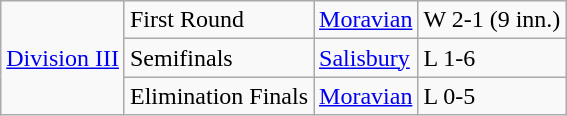<table class="wikitable">
<tr>
<td rowspan="3"><a href='#'>Division III</a></td>
<td>First Round</td>
<td><a href='#'>Moravian</a></td>
<td>W 2-1 (9 inn.)</td>
</tr>
<tr>
<td>Semifinals</td>
<td><a href='#'>Salisbury</a></td>
<td>L 1-6</td>
</tr>
<tr>
<td>Elimination Finals</td>
<td><a href='#'>Moravian</a></td>
<td>L 0-5</td>
</tr>
</table>
